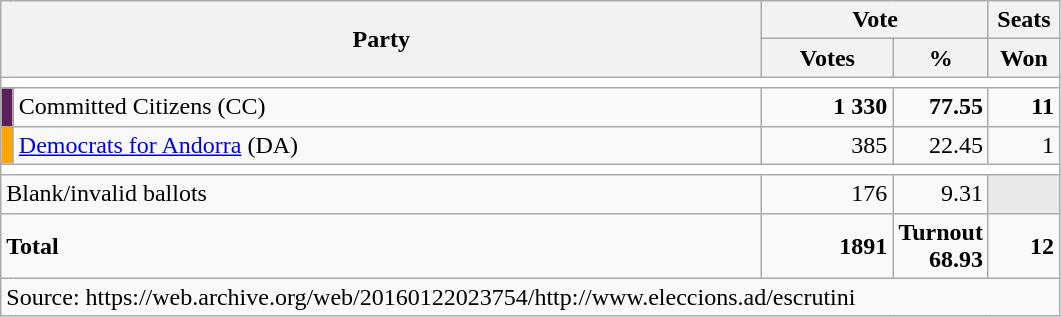<table class="wikitable" style="text-align:right; font-size:100%; margin-bottom:0">
<tr>
<th align="left" rowspan="2" colspan="2" width="500">Party</th>
<th colspan="2">Vote</th>
<th>Seats</th>
</tr>
<tr>
<th width="80">Votes</th>
<th width="50">%</th>
<th width="40">Won</th>
</tr>
<tr bgcolor=white>
<td colspan=7></td>
</tr>
<tr>
<td width="1" style="color:inherit;background:#5A205A"></td>
<td align="left">Committed Citizens (CC)</td>
<td><strong>1 330</strong></td>
<td><strong>77.55 </strong></td>
<td><strong>11</strong></td>
</tr>
<tr>
<td width="1" bgcolor="orange"></td>
<td align="left"><a href='#'>Democrats for Andorra</a> (DA)</td>
<td>385</td>
<td>22.45</td>
<td>1</td>
</tr>
<tr bgcolor=white>
<td colspan=7></td>
</tr>
<tr>
<td colspan="2" align="left">Blank/invalid ballots</td>
<td>176</td>
<td>9.31</td>
<td style="color:inherit;background:#E9E9E9"></td>
</tr>
<tr style="font-weight:bold;">
<td align="left" colspan="2">Total</td>
<td>1891</td>
<td>Turnout 68.93</td>
<td>12</td>
</tr>
<tr>
<td align="left" colspan="5">Source: https://web.archive.org/web/20160122023754/http://www.eleccions.ad/escrutini</td>
</tr>
</table>
